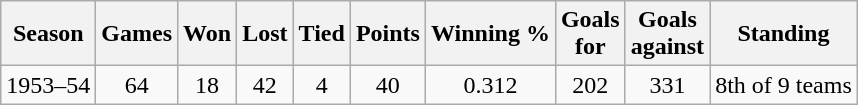<table class="wikitable" style="text-align:center">
<tr>
<th>Season</th>
<th>Games</th>
<th>Won</th>
<th>Lost</th>
<th>Tied</th>
<th>Points</th>
<th>Winning %</th>
<th>Goals<br>for</th>
<th>Goals<br>against</th>
<th>Standing</th>
</tr>
<tr>
<td>1953–54</td>
<td>64</td>
<td>18</td>
<td>42</td>
<td>4</td>
<td>40</td>
<td>0.312</td>
<td>202</td>
<td>331</td>
<td>8th of 9 teams</td>
</tr>
</table>
